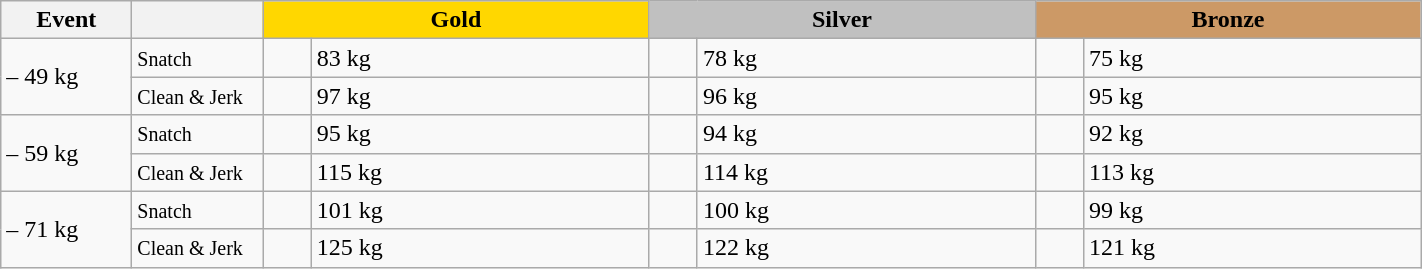<table class="wikitable">
<tr>
<th width="80">Event</th>
<th width="80"></th>
<td colspan="2" bgcolor="gold" align="center" width="250"><strong>Gold</strong></td>
<td colspan="2" bgcolor=silver align="center" width="250"><strong>Silver</strong></td>
<td colspan="2" bgcolor="#cc9966" align="center" width="250"><strong>Bronze</strong></td>
</tr>
<tr>
<td rowspan=2>– 49 kg<br></td>
<td><small>Snatch</small></td>
<td></td>
<td>83 kg</td>
<td></td>
<td>78 kg</td>
<td></td>
<td>75 kg</td>
</tr>
<tr>
<td><small>Clean & Jerk</small></td>
<td></td>
<td>97 kg</td>
<td></td>
<td>96 kg</td>
<td></td>
<td>95 kg</td>
</tr>
<tr>
<td rowspan=2>– 59 kg<br></td>
<td><small>Snatch</small></td>
<td></td>
<td>95 kg</td>
<td></td>
<td>94 kg</td>
<td></td>
<td>92 kg</td>
</tr>
<tr>
<td><small>Clean & Jerk</small></td>
<td></td>
<td>115 kg</td>
<td></td>
<td>114 kg</td>
<td></td>
<td>113 kg</td>
</tr>
<tr>
<td rowspan=2>– 71 kg<br></td>
<td><small>Snatch</small></td>
<td></td>
<td>101 kg</td>
<td></td>
<td>100 kg</td>
<td></td>
<td>99 kg</td>
</tr>
<tr>
<td><small>Clean & Jerk</small></td>
<td></td>
<td>125 kg</td>
<td></td>
<td>122 kg</td>
<td></td>
<td>121 kg</td>
</tr>
</table>
